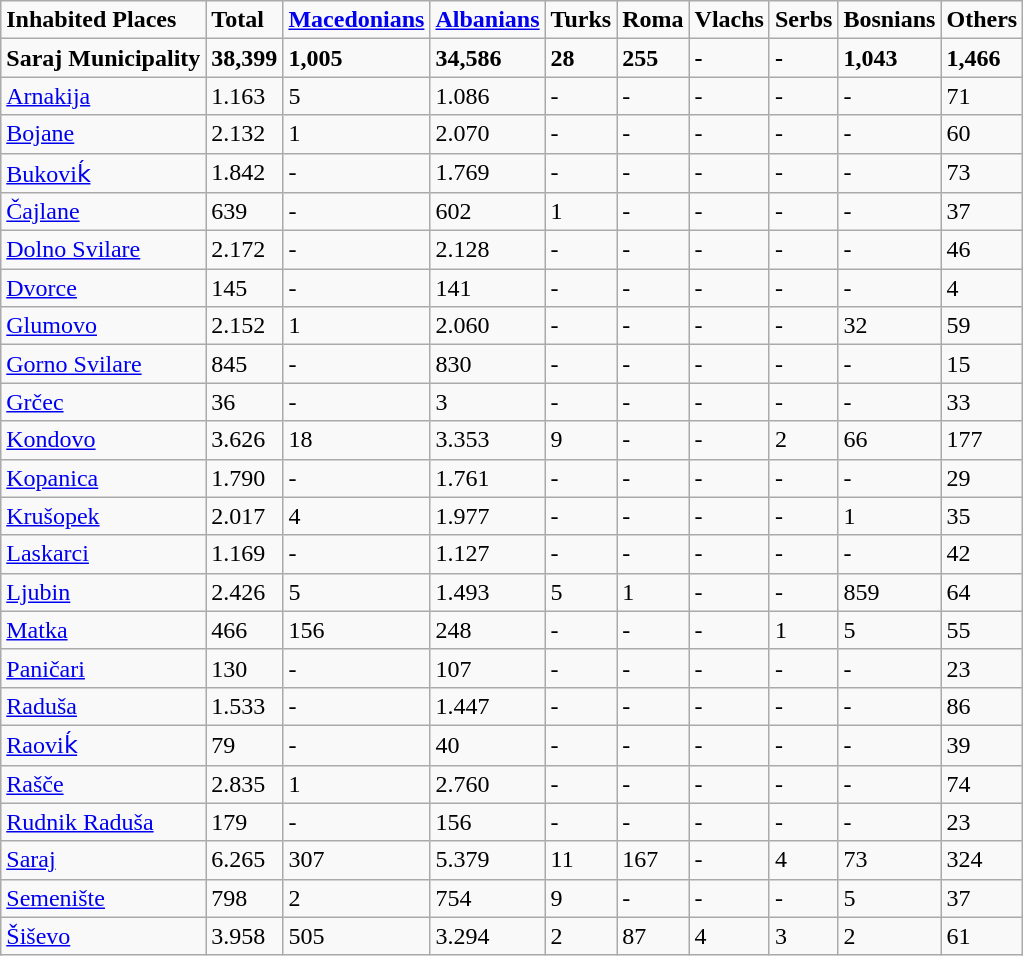<table class="wikitable sortable">
<tr>
<td><strong>Inhabited Places </strong></td>
<td><strong>Total</strong></td>
<td><strong><a href='#'>Macedonians</a></strong></td>
<td><strong><a href='#'>Albanians</a></strong></td>
<td><strong>Turks</strong></td>
<td><strong>Roma</strong></td>
<td><strong>Vlachs</strong></td>
<td><strong>Serbs</strong></td>
<td><strong>Bosnians</strong></td>
<td><strong>Others</strong></td>
</tr>
<tr>
<td><strong>Saraj Municipality</strong></td>
<td><strong>38,399</strong></td>
<td><strong>1,005</strong></td>
<td><strong>34,586</strong></td>
<td><strong>28</strong></td>
<td><strong>255</strong></td>
<td><strong>-</strong></td>
<td><strong>-</strong></td>
<td><strong>1,043</strong></td>
<td><strong>1,466</strong></td>
</tr>
<tr>
<td><a href='#'>Arnakija</a></td>
<td>1.163</td>
<td>5</td>
<td>1.086</td>
<td>-</td>
<td>-</td>
<td>-</td>
<td>-</td>
<td>-</td>
<td>71</td>
</tr>
<tr>
<td><a href='#'>Bojane</a></td>
<td>2.132</td>
<td>1</td>
<td>2.070</td>
<td>-</td>
<td>-</td>
<td>-</td>
<td>-</td>
<td>-</td>
<td>60</td>
</tr>
<tr>
<td><a href='#'>Bukoviḱ</a></td>
<td>1.842</td>
<td>-</td>
<td>1.769</td>
<td>-</td>
<td>-</td>
<td>-</td>
<td>-</td>
<td>-</td>
<td>73</td>
</tr>
<tr>
<td><a href='#'>Čajlane</a></td>
<td>639</td>
<td>-</td>
<td>602</td>
<td>1</td>
<td>-</td>
<td>-</td>
<td>-</td>
<td>-</td>
<td>37</td>
</tr>
<tr>
<td><a href='#'>Dolno Svilare</a></td>
<td>2.172</td>
<td>-</td>
<td>2.128</td>
<td>-</td>
<td>-</td>
<td>-</td>
<td>-</td>
<td>-</td>
<td>46</td>
</tr>
<tr>
<td><a href='#'>Dvorce</a></td>
<td>145</td>
<td>-</td>
<td>141</td>
<td>-</td>
<td>-</td>
<td>-</td>
<td>-</td>
<td>-</td>
<td>4</td>
</tr>
<tr>
<td><a href='#'>Glumovo</a></td>
<td>2.152</td>
<td>1</td>
<td>2.060</td>
<td>-</td>
<td>-</td>
<td>-</td>
<td>-</td>
<td>32</td>
<td>59</td>
</tr>
<tr>
<td><a href='#'>Gorno Svilare</a></td>
<td>845</td>
<td>-</td>
<td>830</td>
<td>-</td>
<td>-</td>
<td>-</td>
<td>-</td>
<td>-</td>
<td>15</td>
</tr>
<tr>
<td><a href='#'>Grčec</a></td>
<td>36</td>
<td>-</td>
<td>3</td>
<td>-</td>
<td>-</td>
<td>-</td>
<td>-</td>
<td>-</td>
<td>33</td>
</tr>
<tr>
<td><a href='#'>Kondovo</a></td>
<td>3.626</td>
<td>18</td>
<td>3.353</td>
<td>9</td>
<td>-</td>
<td>-</td>
<td>2</td>
<td>66</td>
<td>177</td>
</tr>
<tr>
<td><a href='#'>Kopanica</a></td>
<td>1.790</td>
<td>-</td>
<td>1.761</td>
<td>-</td>
<td>-</td>
<td>-</td>
<td>-</td>
<td>-</td>
<td>29</td>
</tr>
<tr>
<td><a href='#'>Krušopek</a></td>
<td>2.017</td>
<td>4</td>
<td>1.977</td>
<td>-</td>
<td>-</td>
<td>-</td>
<td>-</td>
<td>1</td>
<td>35</td>
</tr>
<tr>
<td><a href='#'>Laskarci</a></td>
<td>1.169</td>
<td>-</td>
<td>1.127</td>
<td>-</td>
<td>-</td>
<td>-</td>
<td>-</td>
<td>-</td>
<td>42</td>
</tr>
<tr>
<td><a href='#'>Ljubin</a></td>
<td>2.426</td>
<td>5</td>
<td>1.493</td>
<td>5</td>
<td>1</td>
<td>-</td>
<td>-</td>
<td>859</td>
<td>64</td>
</tr>
<tr>
<td><a href='#'>Matka</a></td>
<td>466</td>
<td>156</td>
<td>248</td>
<td>-</td>
<td>-</td>
<td>-</td>
<td>1</td>
<td>5</td>
<td>55</td>
</tr>
<tr>
<td><a href='#'>Paničari</a></td>
<td>130</td>
<td>-</td>
<td>107</td>
<td>-</td>
<td>-</td>
<td>-</td>
<td>-</td>
<td>-</td>
<td>23</td>
</tr>
<tr>
<td><a href='#'>Raduša</a></td>
<td>1.533</td>
<td>-</td>
<td>1.447</td>
<td>-</td>
<td>-</td>
<td>-</td>
<td>-</td>
<td>-</td>
<td>86</td>
</tr>
<tr>
<td><a href='#'>Raoviḱ</a></td>
<td>79</td>
<td>-</td>
<td>40</td>
<td>-</td>
<td>-</td>
<td>-</td>
<td>-</td>
<td>-</td>
<td>39</td>
</tr>
<tr>
<td><a href='#'>Rašče</a></td>
<td>2.835</td>
<td>1</td>
<td>2.760</td>
<td>-</td>
<td>-</td>
<td>-</td>
<td>-</td>
<td>-</td>
<td>74</td>
</tr>
<tr>
<td><a href='#'>Rudnik Raduša</a></td>
<td>179</td>
<td>-</td>
<td>156</td>
<td>-</td>
<td>-</td>
<td>-</td>
<td>-</td>
<td>-</td>
<td>23</td>
</tr>
<tr>
<td><a href='#'>Saraj</a></td>
<td>6.265</td>
<td>307</td>
<td>5.379</td>
<td>11</td>
<td>167</td>
<td>-</td>
<td>4</td>
<td>73</td>
<td>324</td>
</tr>
<tr>
<td><a href='#'>Semenište</a></td>
<td>798</td>
<td>2</td>
<td>754</td>
<td>9</td>
<td>-</td>
<td>-</td>
<td>-</td>
<td>5</td>
<td>37</td>
</tr>
<tr>
<td><a href='#'>Šiševo</a></td>
<td>3.958</td>
<td>505</td>
<td>3.294</td>
<td>2</td>
<td>87</td>
<td>4</td>
<td>3</td>
<td>2</td>
<td>61</td>
</tr>
</table>
